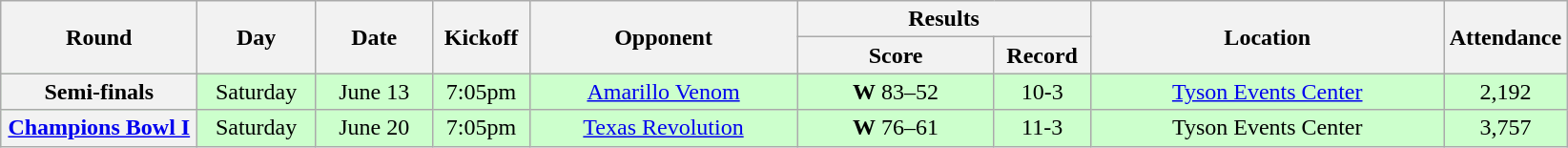<table class="wikitable">
<tr>
<th rowspan="2" width="130">Round</th>
<th rowspan="2" width="75">Day</th>
<th rowspan="2" width="75">Date</th>
<th rowspan="2" width="60">Kickoff</th>
<th rowspan="2" width="180">Opponent</th>
<th colspan="2" width="180">Results</th>
<th rowspan="2" width="240">Location</th>
<th rowspan="2" width=>Attendance</th>
</tr>
<tr>
<th width="130">Score</th>
<th width="60">Record</th>
</tr>
<tr align="center" bgcolor="#CCFFCC">
<th>Semi-finals</th>
<td>Saturday</td>
<td>June 13</td>
<td>7:05pm</td>
<td><a href='#'>Amarillo Venom</a></td>
<td><strong>W</strong> 83–52</td>
<td>10-3</td>
<td><a href='#'>Tyson Events Center</a></td>
<td>2,192</td>
</tr>
<tr align="center" bgcolor="#CCFFCC">
<th><a href='#'>Champions Bowl I</a></th>
<td>Saturday</td>
<td>June 20</td>
<td>7:05pm</td>
<td><a href='#'>Texas Revolution</a></td>
<td><strong>W</strong> 76–61</td>
<td>11-3</td>
<td>Tyson Events Center</td>
<td>3,757</td>
</tr>
</table>
